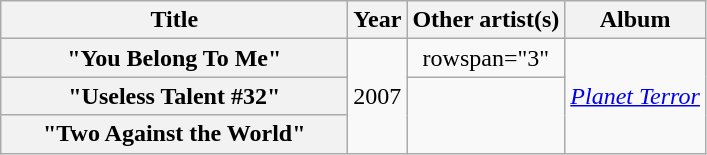<table class="wikitable plainrowheaders" style="text-align:center;" border="1">
<tr>
<th scope="col" style="width:14em;">Title</th>
<th scope="col">Year</th>
<th scope="col">Other artist(s)</th>
<th scope="col">Album</th>
</tr>
<tr>
<th scope="row">"You Belong To Me"</th>
<td rowspan="3">2007</td>
<td>rowspan="3" </td>
<td rowspan="3"><em><a href='#'>Planet Terror</a></em></td>
</tr>
<tr>
<th scope="row">"Useless Talent #32"</th>
</tr>
<tr>
<th scope="row">"Two Against the World"</th>
</tr>
</table>
